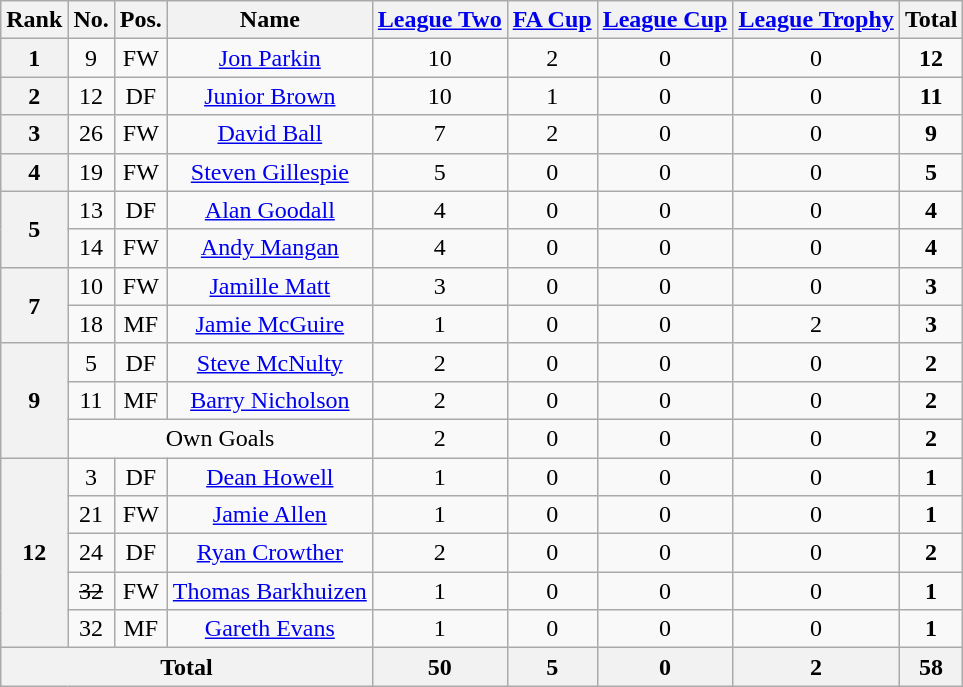<table class="wikitable sortable" style="text-align: center;">
<tr>
<th>Rank</th>
<th>No.</th>
<th>Pos.</th>
<th>Name</th>
<th><a href='#'>League Two</a></th>
<th><a href='#'>FA Cup</a></th>
<th><a href='#'>League Cup</a></th>
<th><a href='#'>League Trophy</a></th>
<th>Total</th>
</tr>
<tr>
<th>1</th>
<td>9</td>
<td>FW</td>
<td><a href='#'>Jon Parkin</a></td>
<td>10</td>
<td>2</td>
<td>0</td>
<td>0</td>
<td><strong>12</strong></td>
</tr>
<tr>
<th rowspan="1">2</th>
<td>12</td>
<td>DF</td>
<td><a href='#'>Junior Brown</a></td>
<td>10</td>
<td>1</td>
<td>0</td>
<td>0</td>
<td><strong>11</strong></td>
</tr>
<tr>
<th>3</th>
<td>26</td>
<td>FW</td>
<td><a href='#'>David Ball</a></td>
<td>7</td>
<td>2</td>
<td>0</td>
<td>0</td>
<td><strong>9</strong></td>
</tr>
<tr>
<th>4</th>
<td>19</td>
<td>FW</td>
<td><a href='#'>Steven Gillespie</a></td>
<td>5</td>
<td>0</td>
<td>0</td>
<td>0</td>
<td><strong>5</strong></td>
</tr>
<tr>
<th rowspan="2">5</th>
<td>13</td>
<td>DF</td>
<td><a href='#'>Alan Goodall</a></td>
<td>4</td>
<td>0</td>
<td>0</td>
<td>0</td>
<td><strong>4</strong></td>
</tr>
<tr>
<td>14</td>
<td>FW</td>
<td><a href='#'>Andy Mangan</a></td>
<td>4</td>
<td>0</td>
<td>0</td>
<td>0</td>
<td><strong>4</strong></td>
</tr>
<tr>
<th rowspan="2">7</th>
<td>10</td>
<td>FW</td>
<td><a href='#'>Jamille Matt</a></td>
<td>3</td>
<td>0</td>
<td>0</td>
<td>0</td>
<td><strong>3</strong></td>
</tr>
<tr>
<td>18</td>
<td>MF</td>
<td><a href='#'>Jamie McGuire</a></td>
<td>1</td>
<td>0</td>
<td>0</td>
<td>2</td>
<td><strong>3</strong></td>
</tr>
<tr>
<th rowspan="3">9</th>
<td>5</td>
<td>DF</td>
<td><a href='#'>Steve McNulty</a></td>
<td>2</td>
<td>0</td>
<td>0</td>
<td>0</td>
<td><strong>2</strong></td>
</tr>
<tr>
<td>11</td>
<td>MF</td>
<td><a href='#'>Barry Nicholson</a></td>
<td>2</td>
<td>0</td>
<td>0</td>
<td>0</td>
<td><strong>2</strong></td>
</tr>
<tr>
<td colspan="3">Own Goals</td>
<td>2</td>
<td>0</td>
<td>0</td>
<td>0</td>
<td><strong>2</strong></td>
</tr>
<tr>
<th rowspan="5">12</th>
<td>3</td>
<td>DF</td>
<td><a href='#'>Dean Howell</a></td>
<td>1</td>
<td>0</td>
<td>0</td>
<td>0</td>
<td><strong>1</strong></td>
</tr>
<tr>
<td>21</td>
<td>FW</td>
<td><a href='#'>Jamie Allen</a></td>
<td>1</td>
<td>0</td>
<td>0</td>
<td>0</td>
<td><strong>1</strong></td>
</tr>
<tr>
<td>24</td>
<td>DF</td>
<td><a href='#'>Ryan Crowther</a></td>
<td>2</td>
<td>0</td>
<td>0</td>
<td>0</td>
<td><strong>2</strong></td>
</tr>
<tr>
<td><s>32</s></td>
<td>FW</td>
<td><a href='#'>Thomas Barkhuizen</a></td>
<td>1</td>
<td>0</td>
<td>0</td>
<td>0</td>
<td><strong>1</strong></td>
</tr>
<tr>
<td>32</td>
<td>MF</td>
<td><a href='#'>Gareth Evans</a></td>
<td>1</td>
<td>0</td>
<td>0</td>
<td>0</td>
<td><strong>1</strong></td>
</tr>
<tr>
<th colspan=4>Total</th>
<th>50</th>
<th>5</th>
<th>0</th>
<th>2</th>
<th>58</th>
</tr>
</table>
